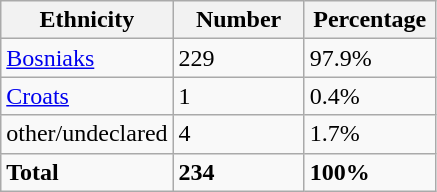<table class="wikitable">
<tr>
<th width="100px">Ethnicity</th>
<th width="80px">Number</th>
<th width="80px">Percentage</th>
</tr>
<tr>
<td><a href='#'>Bosniaks</a></td>
<td>229</td>
<td>97.9%</td>
</tr>
<tr>
<td><a href='#'>Croats</a></td>
<td>1</td>
<td>0.4%</td>
</tr>
<tr>
<td>other/undeclared</td>
<td>4</td>
<td>1.7%</td>
</tr>
<tr>
<td><strong>Total</strong></td>
<td><strong>234</strong></td>
<td><strong>100%</strong></td>
</tr>
</table>
